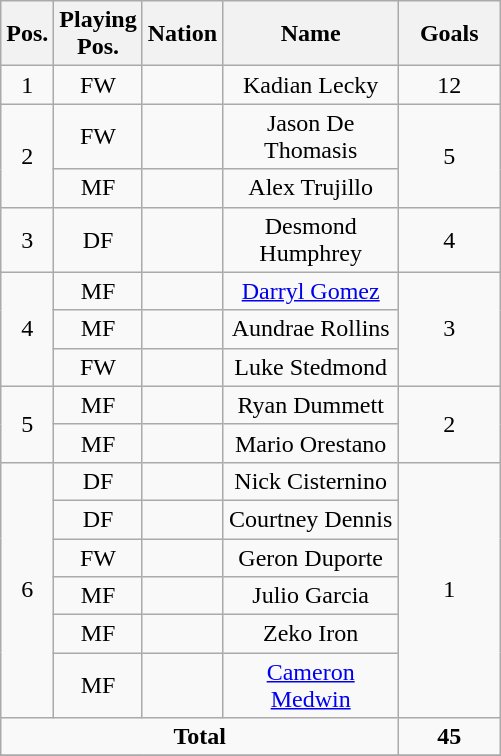<table class="wikitable sortable" style="font-size:100%; text-align:center">
<tr>
<th width=15>Pos.</th>
<th width=15>Playing Pos.</th>
<th width=15>Nation</th>
<th width=110>Name</th>
<th width=60>Goals</th>
</tr>
<tr>
<td>1</td>
<td>FW</td>
<td></td>
<td>Kadian Lecky</td>
<td>12</td>
</tr>
<tr>
<td rowspan=2>2</td>
<td>FW</td>
<td></td>
<td>Jason De Thomasis</td>
<td rowspan=2>5</td>
</tr>
<tr>
<td>MF</td>
<td></td>
<td>Alex Trujillo</td>
</tr>
<tr>
<td>3</td>
<td>DF</td>
<td></td>
<td>Desmond Humphrey</td>
<td>4</td>
</tr>
<tr>
<td rowspan=3>4</td>
<td>MF</td>
<td></td>
<td><a href='#'>Darryl Gomez</a></td>
<td rowspan=3>3</td>
</tr>
<tr>
<td>MF</td>
<td></td>
<td>Aundrae Rollins</td>
</tr>
<tr>
<td>FW</td>
<td></td>
<td>Luke Stedmond</td>
</tr>
<tr>
<td rowspan=2>5</td>
<td>MF</td>
<td></td>
<td>Ryan Dummett</td>
<td rowspan=2>2</td>
</tr>
<tr>
<td>MF</td>
<td></td>
<td>Mario Orestano</td>
</tr>
<tr>
<td rowspan=6>6</td>
<td>DF</td>
<td></td>
<td>Nick Cisternino</td>
<td rowspan=6>1</td>
</tr>
<tr>
<td>DF</td>
<td></td>
<td>Courtney Dennis</td>
</tr>
<tr>
<td>FW</td>
<td></td>
<td>Geron Duporte</td>
</tr>
<tr>
<td>MF</td>
<td></td>
<td>Julio Garcia</td>
</tr>
<tr>
<td>MF</td>
<td></td>
<td>Zeko Iron</td>
</tr>
<tr>
<td>MF</td>
<td></td>
<td><a href='#'>Cameron Medwin</a></td>
</tr>
<tr>
<td colspan=4><strong>Total</strong></td>
<td><strong>45</strong></td>
</tr>
<tr>
</tr>
</table>
